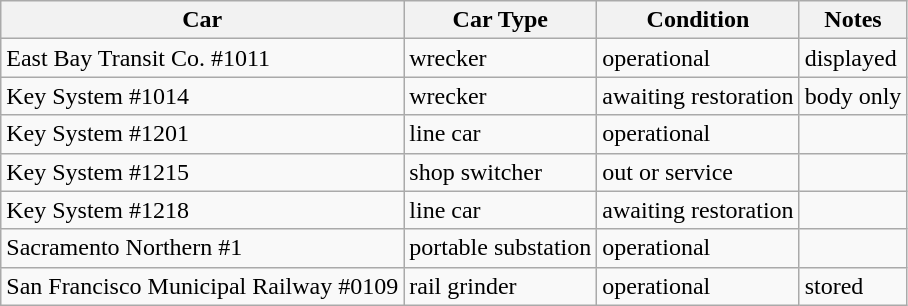<table class="wikitable">
<tr>
<th>Car</th>
<th>Car Type</th>
<th>Condition</th>
<th>Notes</th>
</tr>
<tr>
<td>East Bay Transit Co. #1011</td>
<td>wrecker</td>
<td>operational</td>
<td>displayed</td>
</tr>
<tr>
<td>Key System #1014</td>
<td>wrecker</td>
<td>awaiting restoration</td>
<td>body only</td>
</tr>
<tr>
<td>Key System #1201</td>
<td>line car</td>
<td>operational</td>
<td></td>
</tr>
<tr>
<td>Key System #1215</td>
<td>shop switcher</td>
<td>out or service</td>
<td></td>
</tr>
<tr>
<td>Key System #1218</td>
<td>line car</td>
<td>awaiting restoration</td>
<td></td>
</tr>
<tr>
<td>Sacramento Northern #1</td>
<td>portable substation</td>
<td>operational</td>
<td></td>
</tr>
<tr>
<td>San Francisco Municipal Railway #0109</td>
<td>rail grinder</td>
<td>operational</td>
<td>stored</td>
</tr>
</table>
